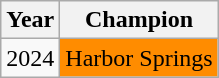<table class=wikitable>
<tr>
<th>Year</th>
<th>Champion</th>
</tr>
<tr>
<td>2024</td>
<td !align=center style="background:darkorange;color:black">Harbor Springs</td>
</tr>
</table>
